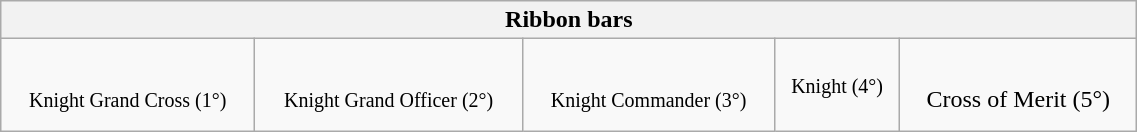<table class="wikitable" width=60%>
<tr>
<th colspan=5>Ribbon bars</th>
</tr>
<tr align=center>
<td><br><small>Knight Grand Cross (1°)</small></td>
<td><br><small>Knight Grand Officer (2°)</small></td>
<td><br><small>Knight Commander (3°)</small></td>
<td><br><small>Knight (4°)<br><br></small></td>
<td><br> Cross of Merit (5°)</td>
</tr>
</table>
